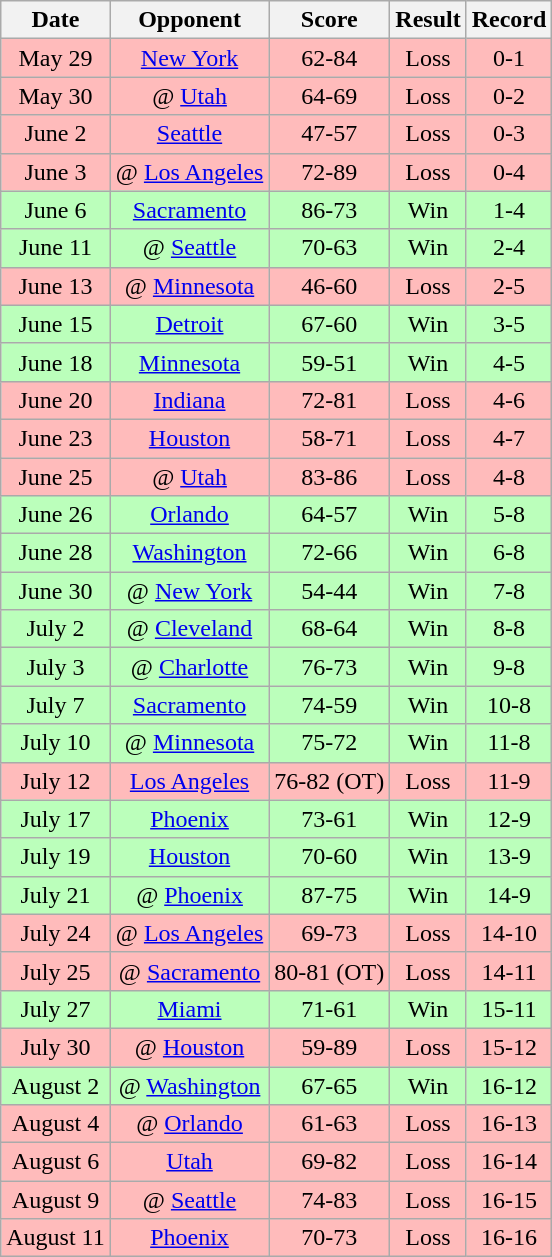<table class="wikitable">
<tr>
<th>Date</th>
<th>Opponent</th>
<th>Score</th>
<th>Result</th>
<th>Record</th>
</tr>
<tr align="center" bgcolor="ffbbbb">
<td>May 29</td>
<td><a href='#'>New York</a></td>
<td>62-84</td>
<td>Loss</td>
<td>0-1</td>
</tr>
<tr align="center" bgcolor="ffbbbb">
<td>May 30</td>
<td>@ <a href='#'>Utah</a></td>
<td>64-69</td>
<td>Loss</td>
<td>0-2</td>
</tr>
<tr align="center" bgcolor="ffbbbb">
<td>June 2</td>
<td><a href='#'>Seattle</a></td>
<td>47-57</td>
<td>Loss</td>
<td>0-3</td>
</tr>
<tr align="center" bgcolor="ffbbbb">
<td>June 3</td>
<td>@ <a href='#'>Los Angeles</a></td>
<td>72-89</td>
<td>Loss</td>
<td>0-4</td>
</tr>
<tr align="center" bgcolor="bbffbb">
<td>June 6</td>
<td><a href='#'>Sacramento</a></td>
<td>86-73</td>
<td>Win</td>
<td>1-4</td>
</tr>
<tr align="center" bgcolor="bbffbb">
<td>June 11</td>
<td>@ <a href='#'>Seattle</a></td>
<td>70-63</td>
<td>Win</td>
<td>2-4</td>
</tr>
<tr align="center" bgcolor="ffbbbb">
<td>June 13</td>
<td>@ <a href='#'>Minnesota</a></td>
<td>46-60</td>
<td>Loss</td>
<td>2-5</td>
</tr>
<tr align="center" bgcolor="bbffbb">
<td>June 15</td>
<td><a href='#'>Detroit</a></td>
<td>67-60</td>
<td>Win</td>
<td>3-5</td>
</tr>
<tr align="center" bgcolor="bbffbb">
<td>June 18</td>
<td><a href='#'>Minnesota</a></td>
<td>59-51</td>
<td>Win</td>
<td>4-5</td>
</tr>
<tr align="center" bgcolor="ffbbbb">
<td>June 20</td>
<td><a href='#'>Indiana</a></td>
<td>72-81</td>
<td>Loss</td>
<td>4-6</td>
</tr>
<tr align="center" bgcolor="ffbbbb">
<td>June 23</td>
<td><a href='#'>Houston</a></td>
<td>58-71</td>
<td>Loss</td>
<td>4-7</td>
</tr>
<tr align="center" bgcolor="ffbbbb">
<td>June 25</td>
<td>@ <a href='#'>Utah</a></td>
<td>83-86</td>
<td>Loss</td>
<td>4-8</td>
</tr>
<tr align="center" bgcolor="bbffbb">
<td>June 26</td>
<td><a href='#'>Orlando</a></td>
<td>64-57</td>
<td>Win</td>
<td>5-8</td>
</tr>
<tr align="center" bgcolor="bbffbb">
<td>June 28</td>
<td><a href='#'>Washington</a></td>
<td>72-66</td>
<td>Win</td>
<td>6-8</td>
</tr>
<tr align="center" bgcolor="bbffbb">
<td>June 30</td>
<td>@ <a href='#'>New York</a></td>
<td>54-44</td>
<td>Win</td>
<td>7-8</td>
</tr>
<tr align="center" bgcolor="bbffbb">
<td>July 2</td>
<td>@ <a href='#'>Cleveland</a></td>
<td>68-64</td>
<td>Win</td>
<td>8-8</td>
</tr>
<tr align="center" bgcolor="bbffbb">
<td>July 3</td>
<td>@ <a href='#'>Charlotte</a></td>
<td>76-73</td>
<td>Win</td>
<td>9-8</td>
</tr>
<tr align="center" bgcolor="bbffbb">
<td>July 7</td>
<td><a href='#'>Sacramento</a></td>
<td>74-59</td>
<td>Win</td>
<td>10-8</td>
</tr>
<tr align="center" bgcolor="bbffbb">
<td>July 10</td>
<td>@ <a href='#'>Minnesota</a></td>
<td>75-72</td>
<td>Win</td>
<td>11-8</td>
</tr>
<tr align="center" bgcolor="ffbbbb">
<td>July 12</td>
<td><a href='#'>Los Angeles</a></td>
<td>76-82 (OT)</td>
<td>Loss</td>
<td>11-9</td>
</tr>
<tr align="center" bgcolor="bbffbb">
<td>July 17</td>
<td><a href='#'>Phoenix</a></td>
<td>73-61</td>
<td>Win</td>
<td>12-9</td>
</tr>
<tr align="center" bgcolor="bbffbb">
<td>July 19</td>
<td><a href='#'>Houston</a></td>
<td>70-60</td>
<td>Win</td>
<td>13-9</td>
</tr>
<tr align="center" bgcolor="bbffbb">
<td>July 21</td>
<td>@ <a href='#'>Phoenix</a></td>
<td>87-75</td>
<td>Win</td>
<td>14-9</td>
</tr>
<tr align="center" bgcolor="ffbbbb">
<td>July 24</td>
<td>@ <a href='#'>Los Angeles</a></td>
<td>69-73</td>
<td>Loss</td>
<td>14-10</td>
</tr>
<tr align="center" bgcolor="ffbbbb">
<td>July 25</td>
<td>@ <a href='#'>Sacramento</a></td>
<td>80-81 (OT)</td>
<td>Loss</td>
<td>14-11</td>
</tr>
<tr align="center" bgcolor="bbffbb">
<td>July 27</td>
<td><a href='#'>Miami</a></td>
<td>71-61</td>
<td>Win</td>
<td>15-11</td>
</tr>
<tr align="center" bgcolor="ffbbbb">
<td>July 30</td>
<td>@ <a href='#'>Houston</a></td>
<td>59-89</td>
<td>Loss</td>
<td>15-12</td>
</tr>
<tr align="center" bgcolor="bbffbb">
<td>August 2</td>
<td>@ <a href='#'>Washington</a></td>
<td>67-65</td>
<td>Win</td>
<td>16-12</td>
</tr>
<tr align="center" bgcolor="ffbbbb">
<td>August 4</td>
<td>@ <a href='#'>Orlando</a></td>
<td>61-63</td>
<td>Loss</td>
<td>16-13</td>
</tr>
<tr align="center" bgcolor="ffbbbb">
<td>August 6</td>
<td><a href='#'>Utah</a></td>
<td>69-82</td>
<td>Loss</td>
<td>16-14</td>
</tr>
<tr align="center" bgcolor="ffbbbb">
<td>August 9</td>
<td>@ <a href='#'>Seattle</a></td>
<td>74-83</td>
<td>Loss</td>
<td>16-15</td>
</tr>
<tr align="center" bgcolor="ffbbbb">
<td>August 11</td>
<td><a href='#'>Phoenix</a></td>
<td>70-73</td>
<td>Loss</td>
<td>16-16</td>
</tr>
</table>
